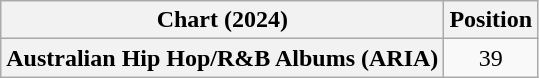<table class="wikitable plainrowheaders" style="text-align:center">
<tr>
<th scope="col">Chart (2024)</th>
<th scope="col">Position</th>
</tr>
<tr>
<th scope="row">Australian Hip Hop/R&B Albums (ARIA)</th>
<td>39</td>
</tr>
</table>
